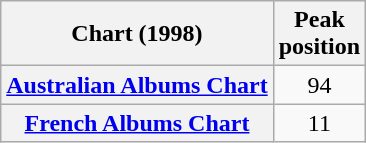<table class="wikitable sortable plainrowheaders">
<tr>
<th scope="col">Chart (1998)</th>
<th scope="col">Peak<br>position</th>
</tr>
<tr>
<th scope="row"><a href='#'>Australian Albums Chart</a></th>
<td style="text-align:center;">94</td>
</tr>
<tr>
<th scope="row"><a href='#'>French Albums Chart</a></th>
<td style="text-align:center;">11</td>
</tr>
</table>
